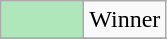<table class="wikitable">
<tr>
<td style="background:#afe6ba; width:3em;"></td>
<td>Winner</td>
</tr>
<tr>
</tr>
</table>
